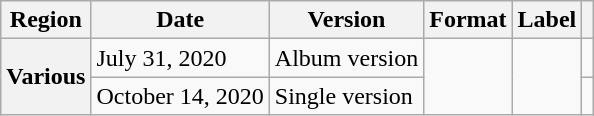<table class="wikitable plainrowheaders">
<tr>
<th scope="col">Region</th>
<th scope="col">Date</th>
<th scope="col">Version</th>
<th scope="col">Format</th>
<th scope="col">Label</th>
<th scope="col"></th>
</tr>
<tr>
<th rowspan="2" scope="row">Various</th>
<td>July 31, 2020</td>
<td>Album version</td>
<td rowspan="2"></td>
<td rowspan="2"></td>
<td style="text-align:center;"></td>
</tr>
<tr>
<td>October 14, 2020</td>
<td>Single version</td>
<td style="text-align:center;"></td>
</tr>
</table>
